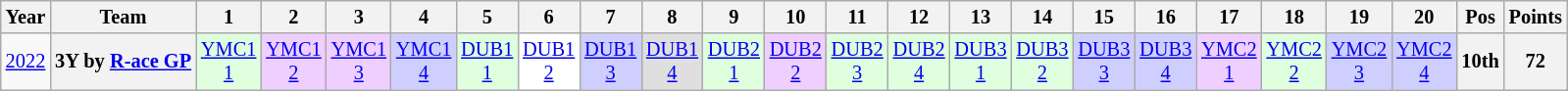<table class="wikitable" style="text-align:center; font-size:85%;">
<tr>
<th>Year</th>
<th>Team</th>
<th>1</th>
<th>2</th>
<th>3</th>
<th>4</th>
<th>5</th>
<th>6</th>
<th>7</th>
<th>8</th>
<th>9</th>
<th>10</th>
<th>11</th>
<th>12</th>
<th>13</th>
<th>14</th>
<th>15</th>
<th>16</th>
<th>17</th>
<th>18</th>
<th>19</th>
<th>20</th>
<th>Pos</th>
<th>Points</th>
</tr>
<tr>
<td><a href='#'>2022</a></td>
<th nowrap>3Y by <a href='#'>R-ace GP</a></th>
<td style="background:#DFFFDF;"><a href='#'>YMC1<br>1</a><br></td>
<td style="background:#EFCFFF;"><a href='#'>YMC1<br>2</a><br></td>
<td style="background:#EFCFFF;"><a href='#'>YMC1<br>3</a><br></td>
<td style="background:#CFCFFF;"><a href='#'>YMC1<br>4</a><br></td>
<td style="background:#DFFFDF;"><a href='#'>DUB1<br>1</a><br></td>
<td style="background:#FFFFFF;"><a href='#'>DUB1<br>2</a><br></td>
<td style="background:#CFCFFF;"><a href='#'>DUB1<br>3</a><br></td>
<td style="background:#DFDFDF;"><a href='#'>DUB1<br>4</a><br></td>
<td style="background:#DFFFDF;"><a href='#'>DUB2<br>1</a><br></td>
<td style="background:#EFCFFF;"><a href='#'>DUB2<br>2</a><br></td>
<td style="background:#DFFFDF;"><a href='#'>DUB2<br>3</a><br></td>
<td style="background:#DFFFDF;"><a href='#'>DUB2<br>4</a><br></td>
<td style="background:#DFFFDF;"><a href='#'>DUB3<br>1</a><br></td>
<td style="background:#DFFFDF;"><a href='#'>DUB3<br>2</a><br></td>
<td style="background:#CFCFFF;"><a href='#'>DUB3<br>3</a><br></td>
<td style="background:#CFCFFF;"><a href='#'>DUB3<br>4</a><br></td>
<td style="background:#EFCFFF;"><a href='#'>YMC2<br>1</a><br></td>
<td style="background:#DFFFDF;"><a href='#'>YMC2<br>2</a><br></td>
<td style="background:#CFCFFF;"><a href='#'>YMC2<br>3</a><br></td>
<td style="background:#CFCFFF;"><a href='#'>YMC2<br>4</a><br></td>
<th>10th</th>
<th>72</th>
</tr>
</table>
